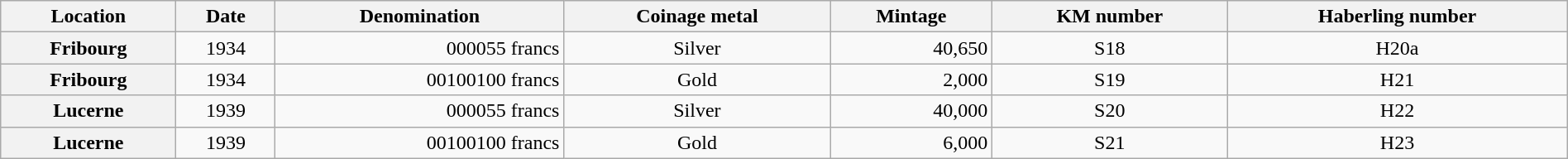<table class="wikitable sortable" width="100%" style="text-align:center;">
<tr>
<th scope="col">Location</th>
<th scope="col">Date</th>
<th scope="col">Denomination</th>
<th scope="col">Coinage metal</th>
<th scope="col">Mintage</th>
<th scope="col">KM number</th>
<th scope="col">Haberling number</th>
</tr>
<tr>
<th scope="row">Fribourg</th>
<td>1934</td>
<td style="text-align:right;"><span>00005</span>5 francs</td>
<td>Silver</td>
<td style="text-align:right;">40,650</td>
<td>S18</td>
<td>H20a</td>
</tr>
<tr>
<th scope="row">Fribourg</th>
<td>1934</td>
<td style="text-align:right;"><span>00100</span>100 francs</td>
<td>Gold</td>
<td style="text-align:right;">2,000</td>
<td>S19</td>
<td>H21</td>
</tr>
<tr>
<th scope="row">Lucerne</th>
<td>1939</td>
<td style="text-align:right;"><span>00005</span>5 francs</td>
<td>Silver</td>
<td style="text-align:right;">40,000</td>
<td>S20</td>
<td>H22</td>
</tr>
<tr>
<th scope="row">Lucerne</th>
<td>1939</td>
<td style="text-align:right;"><span>00100</span>100 francs</td>
<td>Gold</td>
<td style="text-align:right;">6,000</td>
<td>S21</td>
<td>H23</td>
</tr>
</table>
